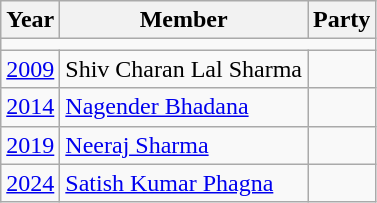<table class="wikitable">
<tr>
<th>Year</th>
<th>Member</th>
<th colspan="2">Party</th>
</tr>
<tr>
<td colspan="4"></td>
</tr>
<tr>
<td><a href='#'>2009</a></td>
<td>Shiv Charan Lal Sharma</td>
<td></td>
</tr>
<tr>
<td><a href='#'>2014</a></td>
<td><a href='#'>Nagender Bhadana</a></td>
<td></td>
</tr>
<tr>
<td><a href='#'>2019</a></td>
<td><a href='#'>Neeraj Sharma</a></td>
<td></td>
</tr>
<tr>
<td><a href='#'>2024</a></td>
<td><a href='#'>Satish Kumar Phagna</a></td>
<td></td>
</tr>
</table>
